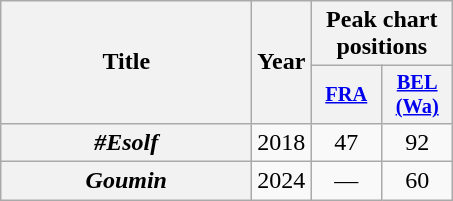<table class="wikitable plainrowheaders" style="text-align:center;">
<tr>
<th scope="col" rowspan="2" style="width:10em;">Title</th>
<th scope="col" rowspan="2" style="width:2em;">Year</th>
<th scope="col" colspan="2">Peak chart positions</th>
</tr>
<tr>
<th scope="col" style="width:3em;font-size:85%;"><a href='#'>FRA</a><br></th>
<th scope="col" style="width:3em;font-size:85%;"><a href='#'>BEL <br>(Wa)</a><br></th>
</tr>
<tr>
<th scope="row"><em>#Esolf</em></th>
<td>2018</td>
<td>47</td>
<td>92</td>
</tr>
<tr>
<th scope="row"><em>Goumin</em></th>
<td>2024</td>
<td>—</td>
<td>60</td>
</tr>
</table>
